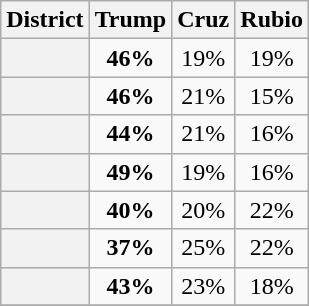<table class=wikitable>
<tr>
<th>District</th>
<th>Trump</th>
<th>Cruz</th>
<th>Rubio</th>
</tr>
<tr align=center>
<th></th>
<td><strong>46%</strong></td>
<td>19%</td>
<td>19%</td>
</tr>
<tr align=center>
<th></th>
<td><strong>46%</strong></td>
<td>21%</td>
<td>15%</td>
</tr>
<tr align=center>
<th></th>
<td><strong>44%</strong></td>
<td>21%</td>
<td>16%</td>
</tr>
<tr align=center>
<th></th>
<td><strong>49%</strong></td>
<td>19%</td>
<td>16%</td>
</tr>
<tr align=center>
<th></th>
<td><strong>40%</strong></td>
<td>20%</td>
<td>22%</td>
</tr>
<tr align=center>
<th></th>
<td><strong>37%</strong></td>
<td>25%</td>
<td>22%</td>
</tr>
<tr align=center>
<th></th>
<td><strong>43%</strong></td>
<td>23%</td>
<td>18%</td>
</tr>
<tr align=center>
</tr>
</table>
